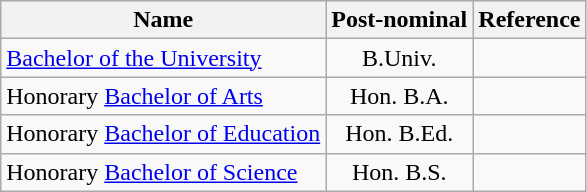<table class="wikitable sortable">
<tr>
<th>Name</th>
<th>Post-nominal</th>
<th class="unsortable">Reference</th>
</tr>
<tr>
<td align="left"><a href='#'>Bachelor of the University</a></td>
<td align="center">B.Univ.</td>
<td align="center"></td>
</tr>
<tr>
<td align="left">Honorary <a href='#'>Bachelor of Arts</a></td>
<td align="center">Hon. B.A.</td>
<td align="center"></td>
</tr>
<tr>
<td align="left">Honorary <a href='#'>Bachelor of Education</a></td>
<td align="center">Hon. B.Ed.</td>
<td align="center"></td>
</tr>
<tr>
<td align="left">Honorary <a href='#'>Bachelor of Science</a></td>
<td align="center">Hon. B.S.</td>
<td align="center"></td>
</tr>
</table>
